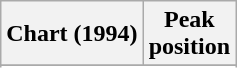<table class="wikitable sortable plainrowheaders" style="text-align:center">
<tr>
<th scope="col">Chart (1994)</th>
<th scope="col">Peak<br> position</th>
</tr>
<tr>
</tr>
<tr>
</tr>
<tr>
</tr>
</table>
